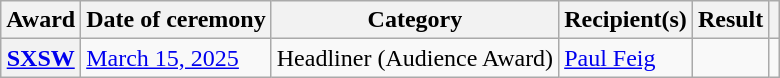<table class="wikitable sortable plainrowheaders">
<tr>
<th scope="col">Award</th>
<th scope="col">Date of ceremony</th>
<th scope="col">Category</th>
<th scope="col">Recipient(s)</th>
<th scope="col">Result</th>
<th scope="col" class="unsortable"></th>
</tr>
<tr>
<th scope="row"><a href='#'>SXSW</a></th>
<td><a href='#'>March 15, 2025</a></td>
<td>Headliner (Audience Award)</td>
<td><a href='#'>Paul Feig</a></td>
<td></td>
<td align="center"></td>
</tr>
</table>
